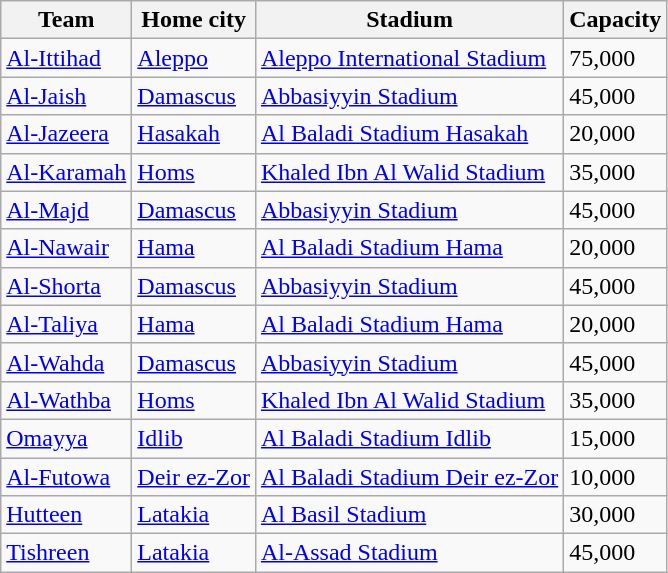<table class="wikitable">
<tr>
<th>Team</th>
<th>Home city</th>
<th>Stadium</th>
<th>Capacity</th>
</tr>
<tr>
<td><a href='#'>Al-Ittihad</a></td>
<td><a href='#'>Aleppo</a></td>
<td><a href='#'>Aleppo International Stadium</a></td>
<td>75,000</td>
</tr>
<tr>
<td><a href='#'>Al-Jaish</a></td>
<td><a href='#'>Damascus</a></td>
<td><a href='#'>Abbasiyyin Stadium</a></td>
<td>45,000</td>
</tr>
<tr>
<td><a href='#'>Al-Jazeera</a></td>
<td><a href='#'>Hasakah</a></td>
<td><a href='#'>Al Baladi Stadium Hasakah</a></td>
<td>20,000</td>
</tr>
<tr>
<td><a href='#'>Al-Karamah</a></td>
<td><a href='#'>Homs</a></td>
<td><a href='#'>Khaled Ibn Al Walid Stadium</a></td>
<td>35,000</td>
</tr>
<tr>
<td><a href='#'>Al-Majd</a></td>
<td><a href='#'>Damascus</a></td>
<td><a href='#'>Abbasiyyin Stadium</a></td>
<td>45,000</td>
</tr>
<tr>
<td><a href='#'>Al-Nawair</a></td>
<td><a href='#'>Hama</a></td>
<td><a href='#'>Al Baladi Stadium Hama</a></td>
<td>20,000</td>
</tr>
<tr>
<td><a href='#'>Al-Shorta</a></td>
<td><a href='#'>Damascus</a></td>
<td><a href='#'>Abbasiyyin Stadium</a></td>
<td>45,000</td>
</tr>
<tr>
<td><a href='#'>Al-Taliya</a></td>
<td><a href='#'>Hama</a></td>
<td><a href='#'>Al Baladi Stadium Hama</a></td>
<td>20,000</td>
</tr>
<tr>
<td><a href='#'>Al-Wahda</a></td>
<td><a href='#'>Damascus</a></td>
<td><a href='#'>Abbasiyyin Stadium</a></td>
<td>45,000</td>
</tr>
<tr>
<td><a href='#'>Al-Wathba</a></td>
<td><a href='#'>Homs</a></td>
<td><a href='#'>Khaled Ibn Al Walid Stadium</a></td>
<td>35,000</td>
</tr>
<tr>
<td><a href='#'>Omayya</a></td>
<td><a href='#'>Idlib</a></td>
<td><a href='#'>Al Baladi Stadium Idlib</a></td>
<td>15,000</td>
</tr>
<tr>
<td><a href='#'>Al-Futowa</a></td>
<td><a href='#'>Deir ez-Zor</a></td>
<td><a href='#'>Al Baladi Stadium Deir ez-Zor</a></td>
<td>10,000</td>
</tr>
<tr>
<td><a href='#'>Hutteen</a></td>
<td><a href='#'>Latakia</a></td>
<td><a href='#'>Al Basil Stadium</a></td>
<td>30,000</td>
</tr>
<tr>
<td><a href='#'>Tishreen</a></td>
<td><a href='#'>Latakia</a></td>
<td><a href='#'>Al-Assad Stadium</a></td>
<td>45,000</td>
</tr>
</table>
